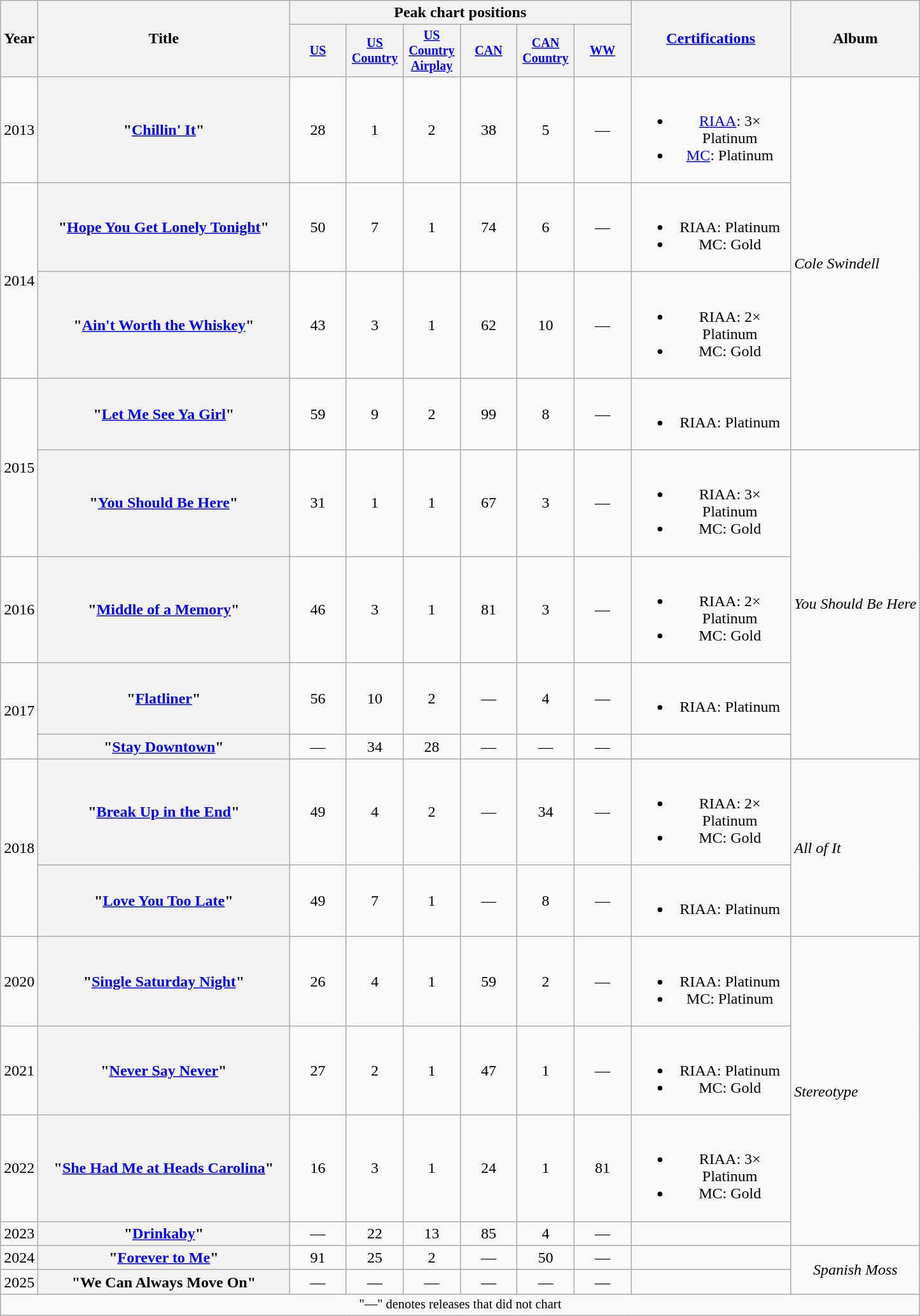<table class="wikitable plainrowheaders" style="text-align:center;">
<tr>
<th scope="col" rowspan="2">Year</th>
<th scope="col" rowspan="2" style="width:16em;">Title</th>
<th scope="col" colspan="6">Peak chart positions</th>
<th scope="col" rowspan="2" style="width:10em;"><a href='#'>Certifications</a></th>
<th scope="col" rowspan="2">Album</th>
</tr>
<tr style="font-size:smaller;">
<th scope="col" style="width:4em;"><a href='#'>US</a><br></th>
<th scope="col" style="width:4em;"><a href='#'>US Country</a><br></th>
<th scope="col" style="width:4em;"><a href='#'>US Country Airplay</a><br></th>
<th scope="col" style="width:4em;"><a href='#'>CAN</a><br></th>
<th scope="col" style="width:4em;"><a href='#'>CAN Country</a><br></th>
<th scope="col" style="width:4em;"><a href='#'>WW</a><br></th>
</tr>
<tr>
<td>2013</td>
<th scope="row">"<a href='#'>Chillin' It</a>"</th>
<td>28</td>
<td>1</td>
<td>2</td>
<td>38</td>
<td>5</td>
<td>—</td>
<td><br><ul><li><a href='#'>RIAA</a>: 3× Platinum</li><li><a href='#'>MC</a>: Platinum</li></ul></td>
<td align="left" rowspan="4"><em>Cole Swindell</em></td>
</tr>
<tr>
<td rowspan="2">2014</td>
<th scope="row">"<a href='#'>Hope You Get Lonely Tonight</a>"</th>
<td>50</td>
<td>7</td>
<td>1</td>
<td>74</td>
<td>6</td>
<td>—</td>
<td><br><ul><li>RIAA: Platinum</li><li>MC: Gold</li></ul></td>
</tr>
<tr>
<th scope="row">"<a href='#'>Ain't Worth the Whiskey</a>"</th>
<td>43</td>
<td>3</td>
<td>1</td>
<td>62</td>
<td>10</td>
<td>—</td>
<td><br><ul><li>RIAA: 2× Platinum</li><li>MC: Gold</li></ul></td>
</tr>
<tr>
<td rowspan="2">2015</td>
<th scope="row">"<a href='#'>Let Me See Ya Girl</a>"</th>
<td>59</td>
<td>9</td>
<td>2</td>
<td>99</td>
<td>8</td>
<td>—</td>
<td><br><ul><li>RIAA: Platinum</li></ul></td>
</tr>
<tr>
<th scope="row">"<a href='#'>You Should Be Here</a>"</th>
<td>31</td>
<td>1</td>
<td>1</td>
<td>67</td>
<td>3</td>
<td>—</td>
<td><br><ul><li>RIAA: 3× Platinum</li><li>MC: Gold</li></ul></td>
<td align="left" rowspan="4"><em>You Should Be Here</em></td>
</tr>
<tr>
<td>2016</td>
<th scope="row">"<a href='#'>Middle of a Memory</a>"</th>
<td>46</td>
<td>3</td>
<td>1</td>
<td>81</td>
<td>3</td>
<td>—</td>
<td><br><ul><li>RIAA: 2× Platinum</li><li>MC: Gold</li></ul></td>
</tr>
<tr>
<td rowspan="2">2017</td>
<th scope="row">"<a href='#'>Flatliner</a>"<br></th>
<td>56</td>
<td>10</td>
<td>2</td>
<td>—</td>
<td>4</td>
<td>—</td>
<td><br><ul><li>RIAA: Platinum</li></ul></td>
</tr>
<tr>
<th scope="row">"<a href='#'>Stay Downtown</a>"</th>
<td>—</td>
<td>34</td>
<td>28</td>
<td>—</td>
<td>—</td>
<td>—</td>
<td></td>
</tr>
<tr>
<td rowspan="2">2018</td>
<th scope="row">"<a href='#'>Break Up in the End</a>"</th>
<td>49</td>
<td>4</td>
<td>2</td>
<td>—</td>
<td>34</td>
<td>—</td>
<td><br><ul><li>RIAA: 2× Platinum</li><li>MC: Gold</li></ul></td>
<td align="left" rowspan="2"><em>All of It</em></td>
</tr>
<tr>
<th scope="row">"<a href='#'>Love You Too Late</a>"</th>
<td>49</td>
<td>7</td>
<td>1</td>
<td>—</td>
<td>8</td>
<td>—</td>
<td><br><ul><li>RIAA: Platinum</li></ul></td>
</tr>
<tr>
<td>2020</td>
<th scope="row">"<a href='#'>Single Saturday Night</a>"</th>
<td>26</td>
<td>4</td>
<td>1</td>
<td>59</td>
<td>2</td>
<td>—</td>
<td><br><ul><li>RIAA: Platinum</li><li>MC: Platinum</li></ul></td>
<td align="left" rowspan="4"><em>Stereotype</em></td>
</tr>
<tr>
<td>2021</td>
<th scope="row">"<a href='#'>Never Say Never</a>"<br></th>
<td>27</td>
<td>2</td>
<td>1</td>
<td>47</td>
<td>1</td>
<td>—</td>
<td><br><ul><li>RIAA: Platinum</li><li>MC: Gold</li></ul></td>
</tr>
<tr>
<td>2022</td>
<th scope="row">"<a href='#'>She Had Me at Heads Carolina</a>"</th>
<td>16</td>
<td>3</td>
<td>1</td>
<td>24</td>
<td>1</td>
<td>81</td>
<td><br><ul><li>RIAA: 3× Platinum</li><li>MC: Gold</li></ul></td>
</tr>
<tr>
<td>2023</td>
<th scope="row">"<a href='#'>Drinkaby</a>"</th>
<td>—</td>
<td>22</td>
<td>13</td>
<td>85</td>
<td>4</td>
<td>—</td>
<td></td>
</tr>
<tr>
<td>2024</td>
<th scope="row">"<a href='#'>Forever to Me</a>"</th>
<td>91</td>
<td>25</td>
<td>2</td>
<td>—</td>
<td>50</td>
<td>—</td>
<td></td>
<td rowspan="2"><em>Spanish Moss</em></td>
</tr>
<tr>
<td>2025</td>
<th scope="row">"We Can Always Move On"</th>
<td>—</td>
<td>—</td>
<td>—</td>
<td>—</td>
<td>—</td>
<td>—</td>
<td></td>
</tr>
<tr>
<td colspan="10" style="font-size:85%">"—" denotes releases that did not chart</td>
</tr>
</table>
